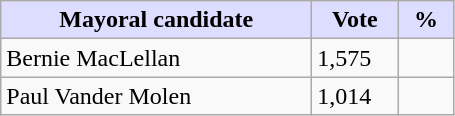<table class="wikitable">
<tr>
<th style="background:#ddf; width:200px;">Mayoral candidate </th>
<th style="background:#ddf; width:50px;">Vote</th>
<th style="background:#ddf; width:30px;">%</th>
</tr>
<tr>
<td>Bernie MacLellan</td>
<td>1,575</td>
<td></td>
</tr>
<tr>
<td>Paul Vander Molen</td>
<td>1,014</td>
<td></td>
</tr>
</table>
